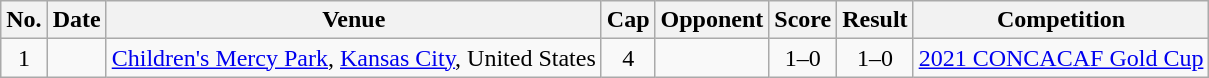<table class="wikitable sortable">
<tr>
<th scope="col">No.</th>
<th scope="col" data-sort-type="date">Date</th>
<th scope="col">Venue</th>
<th scope="col">Cap</th>
<th scope="col">Opponent</th>
<th scope="col" class="unsortable">Score</th>
<th scope="col" class="unsortable">Result</th>
<th scope="col">Competition</th>
</tr>
<tr>
<td style="text-align:center">1</td>
<td></td>
<td><a href='#'>Children's Mercy Park</a>, <a href='#'>Kansas City</a>, United States</td>
<td style="text-align:center">4</td>
<td></td>
<td style="text-align:center">1–0</td>
<td style="text-align:center">1–0</td>
<td><a href='#'>2021 CONCACAF Gold Cup</a></td>
</tr>
</table>
